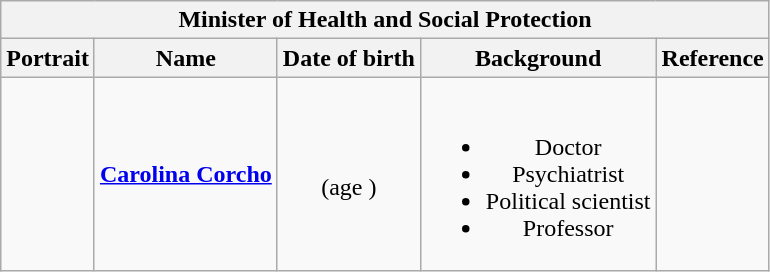<table class="wikitable collapsible" style="text-align:center;">
<tr>
<th colspan="5">Minister of Health and Social Protection</th>
</tr>
<tr>
<th>Portrait</th>
<th>Name</th>
<th>Date of birth</th>
<th>Background</th>
<th>Reference</th>
</tr>
<tr>
<td></td>
<td><strong><a href='#'>Carolina Corcho</a></strong></td>
<td><br>(age )</td>
<td><br><ul><li>Doctor</li><li>Psychiatrist</li><li>Political scientist</li><li>Professor</li></ul></td>
<td></td>
</tr>
</table>
